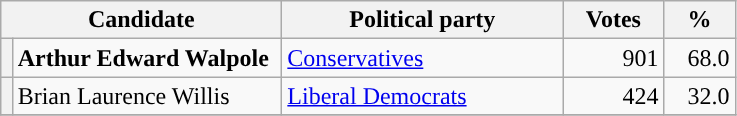<table class="wikitable">
<tr>
<th valign=top colspan="2" style="width: 180px">Candidate</th>
<th valign=top style="width: 180px">Political party</th>
<th valign=top style="width: 60px">Votes</th>
<th valign=top style="width: 40px">%</th>
</tr>
<tr>
<th style="background-color: "></th>
<td><strong>Arthur Edward Walpole</strong></td>
<td><a href='#'>Conservatives</a></td>
<td align="right">901</td>
<td align="right">68.0</td>
</tr>
<tr>
<th style="background-color: "></th>
<td>Brian Laurence Willis</td>
<td><a href='#'>Liberal Democrats</a></td>
<td align="right">424</td>
<td align="right">32.0</td>
</tr>
<tr>
</tr>
</table>
